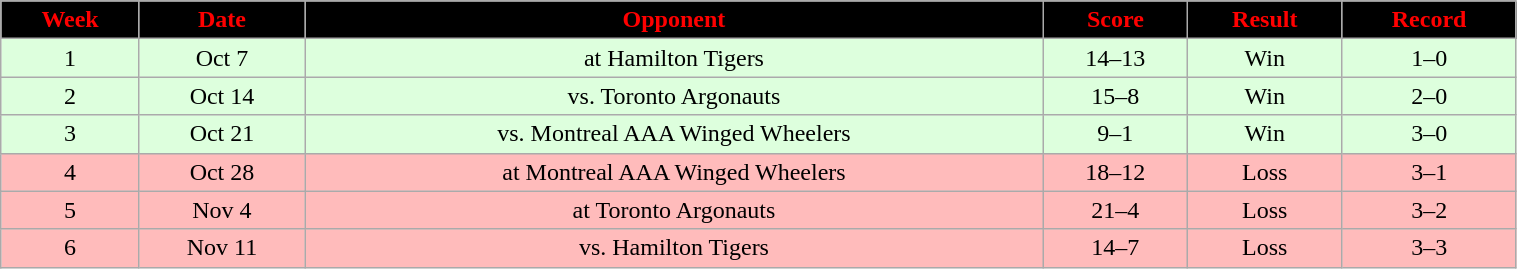<table class="wikitable" width="80%">
<tr align="center"  style="background:black;color:red;">
<td><strong>Week</strong></td>
<td><strong>Date</strong></td>
<td><strong>Opponent</strong></td>
<td><strong>Score</strong></td>
<td><strong>Result</strong></td>
<td><strong>Record</strong></td>
</tr>
<tr align="center" bgcolor="#ddffdd">
<td>1</td>
<td>Oct 7</td>
<td>at Hamilton Tigers</td>
<td>14–13</td>
<td>Win</td>
<td>1–0</td>
</tr>
<tr align="center" bgcolor="#ddffdd">
<td>2</td>
<td>Oct 14</td>
<td>vs. Toronto Argonauts</td>
<td>15–8</td>
<td>Win</td>
<td>2–0</td>
</tr>
<tr align="center" bgcolor="#ddffdd">
<td>3</td>
<td>Oct 21</td>
<td>vs. Montreal AAA Winged Wheelers</td>
<td>9–1</td>
<td>Win</td>
<td>3–0</td>
</tr>
<tr align="center" bgcolor="#ffbbbb">
<td>4</td>
<td>Oct 28</td>
<td>at Montreal AAA Winged Wheelers</td>
<td>18–12</td>
<td>Loss</td>
<td>3–1</td>
</tr>
<tr align="center" bgcolor="#ffbbbb">
<td>5</td>
<td>Nov 4</td>
<td>at Toronto Argonauts</td>
<td>21–4</td>
<td>Loss</td>
<td>3–2</td>
</tr>
<tr align="center" bgcolor="#ffbbbb">
<td>6</td>
<td>Nov 11</td>
<td>vs. Hamilton Tigers</td>
<td>14–7</td>
<td>Loss</td>
<td>3–3</td>
</tr>
</table>
